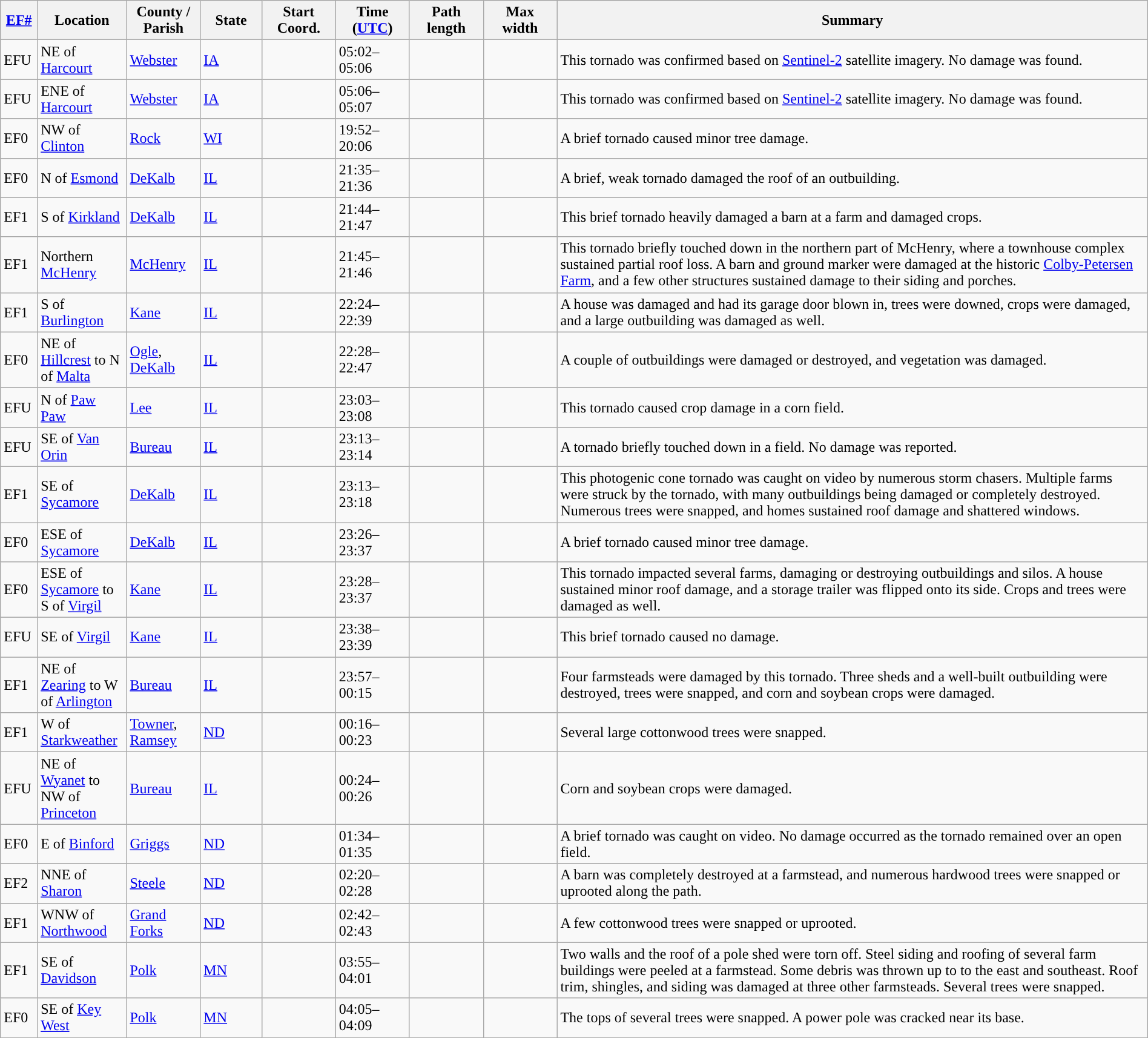<table class="wikitable sortable" style="width:100%;">
<tr>
<th scope="col"  style="width:3%; text-align:center;"><a href='#'>EF#</a></th>
<th scope="col"  style="width:7%; text-align:center;" class="unsortable">Location</th>
<th scope="col"  style="width:6%; text-align:center;" class="unsortable">County / Parish</th>
<th scope="col"  style="width:5%; text-align:center;">State</th>
<th scope="col"  style="width:6%; text-align:center;">Start Coord.</th>
<th scope="col"  style="width:6%; text-align:center;">Time (<a href='#'>UTC</a>)</th>
<th scope="col"  style="width:6%; text-align:center;">Path length</th>
<th scope="col"  style="width:6%; text-align:center;">Max width</th>
<th scope="col" class="unsortable" style="width:48%; text-align:center;">Summary</th>
</tr>
<tr>
<td>EFU</td>
<td>NE of <a href='#'>Harcourt</a></td>
<td><a href='#'>Webster</a></td>
<td><a href='#'>IA</a></td>
<td></td>
<td>05:02–05:06</td>
<td></td>
<td></td>
<td>This tornado was confirmed based on <a href='#'>Sentinel-2</a> satellite imagery. No damage was found.</td>
</tr>
<tr>
<td>EFU</td>
<td>ENE of <a href='#'>Harcourt</a></td>
<td><a href='#'>Webster</a></td>
<td><a href='#'>IA</a></td>
<td></td>
<td>05:06–05:07</td>
<td></td>
<td></td>
<td>This tornado was confirmed based on <a href='#'>Sentinel-2</a> satellite imagery. No damage was found.</td>
</tr>
<tr>
<td>EF0</td>
<td>NW of <a href='#'>Clinton</a></td>
<td><a href='#'>Rock</a></td>
<td><a href='#'>WI</a></td>
<td></td>
<td>19:52–20:06</td>
<td></td>
<td></td>
<td>A brief tornado caused minor tree damage.</td>
</tr>
<tr>
<td>EF0</td>
<td>N of <a href='#'>Esmond</a></td>
<td><a href='#'>DeKalb</a></td>
<td><a href='#'>IL</a></td>
<td></td>
<td>21:35–21:36</td>
<td></td>
<td></td>
<td>A brief, weak tornado damaged the roof of an outbuilding.</td>
</tr>
<tr>
<td>EF1</td>
<td>S of <a href='#'>Kirkland</a></td>
<td><a href='#'>DeKalb</a></td>
<td><a href='#'>IL</a></td>
<td></td>
<td>21:44–21:47</td>
<td></td>
<td></td>
<td>This brief tornado heavily damaged a barn at a farm and damaged crops.</td>
</tr>
<tr>
<td>EF1</td>
<td>Northern <a href='#'>McHenry</a></td>
<td><a href='#'>McHenry</a></td>
<td><a href='#'>IL</a></td>
<td></td>
<td>21:45–21:46</td>
<td></td>
<td></td>
<td>This tornado briefly touched down in the northern part of McHenry, where a townhouse complex sustained partial roof loss. A barn and ground marker were damaged at the historic <a href='#'>Colby-Petersen Farm</a>, and a few other structures sustained damage to their siding and porches.</td>
</tr>
<tr>
<td>EF1</td>
<td>S of <a href='#'>Burlington</a></td>
<td><a href='#'>Kane</a></td>
<td><a href='#'>IL</a></td>
<td></td>
<td>22:24–22:39</td>
<td></td>
<td></td>
<td>A house was damaged and had its garage door blown in, trees were downed, crops were damaged, and a large outbuilding was damaged as well.</td>
</tr>
<tr>
<td>EF0</td>
<td>NE of <a href='#'>Hillcrest</a> to N of <a href='#'>Malta</a></td>
<td><a href='#'>Ogle</a>, <a href='#'>DeKalb</a></td>
<td><a href='#'>IL</a></td>
<td></td>
<td>22:28–22:47</td>
<td></td>
<td></td>
<td>A couple of outbuildings were damaged or destroyed, and vegetation was damaged.</td>
</tr>
<tr>
<td>EFU</td>
<td>N of <a href='#'>Paw Paw</a></td>
<td><a href='#'>Lee</a></td>
<td><a href='#'>IL</a></td>
<td></td>
<td>23:03–23:08</td>
<td></td>
<td></td>
<td>This tornado caused crop damage in a corn field.</td>
</tr>
<tr>
<td>EFU</td>
<td>SE of <a href='#'>Van Orin</a></td>
<td><a href='#'>Bureau</a></td>
<td><a href='#'>IL</a></td>
<td></td>
<td>23:13–23:14</td>
<td></td>
<td></td>
<td>A tornado briefly touched down in a field. No damage was reported.</td>
</tr>
<tr>
<td>EF1</td>
<td>SE of <a href='#'>Sycamore</a></td>
<td><a href='#'>DeKalb</a></td>
<td><a href='#'>IL</a></td>
<td></td>
<td>23:13–23:18</td>
<td></td>
<td></td>
<td>This photogenic cone tornado was caught on video by numerous storm chasers. Multiple farms were struck by the tornado, with many outbuildings being damaged or completely destroyed. Numerous trees were snapped, and homes sustained roof damage and shattered windows.</td>
</tr>
<tr>
<td>EF0</td>
<td>ESE of <a href='#'>Sycamore</a></td>
<td><a href='#'>DeKalb</a></td>
<td><a href='#'>IL</a></td>
<td></td>
<td>23:26–23:37</td>
<td></td>
<td></td>
<td>A brief tornado caused minor tree damage.</td>
</tr>
<tr>
<td>EF0</td>
<td>ESE of <a href='#'>Sycamore</a> to S of <a href='#'>Virgil</a></td>
<td><a href='#'>Kane</a></td>
<td><a href='#'>IL</a></td>
<td></td>
<td>23:28–23:37</td>
<td></td>
<td></td>
<td>This tornado impacted several farms, damaging or destroying outbuildings and silos. A house sustained minor roof damage, and a storage trailer was flipped onto its side. Crops and trees were damaged as well.</td>
</tr>
<tr>
<td>EFU</td>
<td>SE of <a href='#'>Virgil</a></td>
<td><a href='#'>Kane</a></td>
<td><a href='#'>IL</a></td>
<td></td>
<td>23:38–23:39</td>
<td></td>
<td></td>
<td>This brief tornado caused no damage.</td>
</tr>
<tr>
<td>EF1</td>
<td>NE of <a href='#'>Zearing</a> to W of <a href='#'>Arlington</a></td>
<td><a href='#'>Bureau</a></td>
<td><a href='#'>IL</a></td>
<td></td>
<td>23:57–00:15</td>
<td></td>
<td></td>
<td>Four farmsteads were damaged by this tornado. Three sheds and a well-built outbuilding were destroyed, trees were snapped, and corn and soybean crops were damaged.</td>
</tr>
<tr>
<td>EF1</td>
<td>W of <a href='#'>Starkweather</a></td>
<td><a href='#'>Towner</a>, <a href='#'>Ramsey</a></td>
<td><a href='#'>ND</a></td>
<td></td>
<td>00:16–00:23</td>
<td></td>
<td></td>
<td>Several large cottonwood trees were snapped.</td>
</tr>
<tr>
<td>EFU</td>
<td>NE of <a href='#'>Wyanet</a> to NW of <a href='#'>Princeton</a></td>
<td><a href='#'>Bureau</a></td>
<td><a href='#'>IL</a></td>
<td></td>
<td>00:24–00:26</td>
<td></td>
<td></td>
<td>Corn and soybean crops were damaged.</td>
</tr>
<tr>
<td>EF0</td>
<td>E of <a href='#'>Binford</a></td>
<td><a href='#'>Griggs</a></td>
<td><a href='#'>ND</a></td>
<td></td>
<td>01:34–01:35</td>
<td></td>
<td></td>
<td>A brief tornado was caught on video. No damage occurred as the tornado remained over an open field.</td>
</tr>
<tr>
<td>EF2</td>
<td>NNE of <a href='#'>Sharon</a></td>
<td><a href='#'>Steele</a></td>
<td><a href='#'>ND</a></td>
<td></td>
<td>02:20–02:28</td>
<td></td>
<td></td>
<td>A barn was completely destroyed at a farmstead, and numerous hardwood trees were snapped or uprooted along the path.</td>
</tr>
<tr>
<td>EF1</td>
<td>WNW of <a href='#'>Northwood</a></td>
<td><a href='#'>Grand Forks</a></td>
<td><a href='#'>ND</a></td>
<td></td>
<td>02:42–02:43</td>
<td></td>
<td></td>
<td>A few cottonwood trees were snapped or uprooted.</td>
</tr>
<tr>
<td>EF1</td>
<td>SE of <a href='#'>Davidson</a></td>
<td><a href='#'>Polk</a></td>
<td><a href='#'>MN</a></td>
<td></td>
<td>03:55–04:01</td>
<td></td>
<td></td>
<td>Two walls and the roof of a pole shed were torn off. Steel siding and roofing of several farm buildings were peeled at a farmstead. Some debris was thrown up to  to the east and southeast. Roof trim, shingles, and siding was damaged at three other farmsteads. Several trees were snapped.</td>
</tr>
<tr>
<td>EF0</td>
<td>SE of <a href='#'>Key West</a></td>
<td><a href='#'>Polk</a></td>
<td><a href='#'>MN</a></td>
<td></td>
<td>04:05–04:09</td>
<td></td>
<td></td>
<td>The tops of several trees were snapped. A power pole was cracked near its base.</td>
</tr>
</table>
